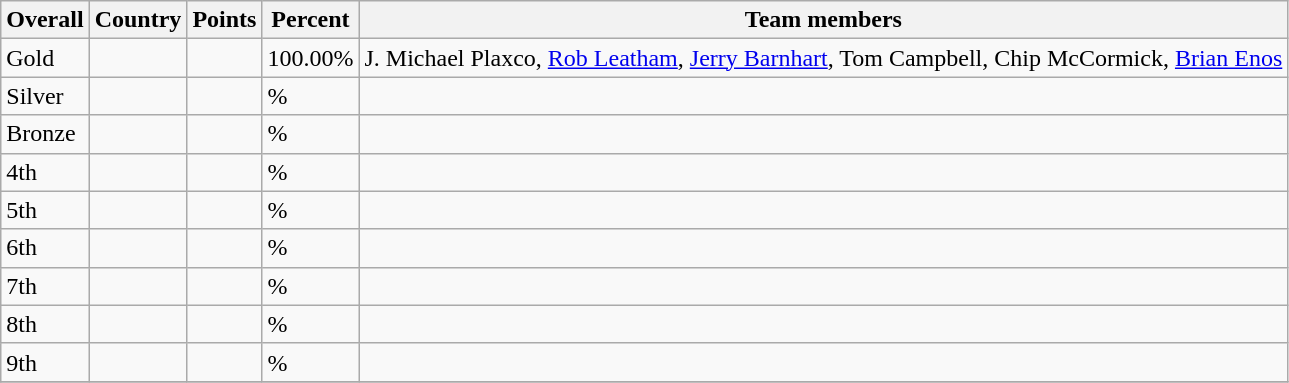<table class="wikitable sortable" style="text-align: left;">
<tr>
<th>Overall</th>
<th>Country</th>
<th>Points</th>
<th>Percent</th>
<th>Team members</th>
</tr>
<tr>
<td> Gold</td>
<td></td>
<td></td>
<td>100.00%</td>
<td>J. Michael Plaxco, <a href='#'>Rob Leatham</a>, <a href='#'>Jerry Barnhart</a>, Tom Campbell, Chip McCormick, <a href='#'>Brian Enos</a></td>
</tr>
<tr>
<td> Silver</td>
<td></td>
<td></td>
<td>%</td>
<td></td>
</tr>
<tr>
<td> Bronze</td>
<td></td>
<td></td>
<td>%</td>
<td></td>
</tr>
<tr>
<td>4th</td>
<td></td>
<td></td>
<td>%</td>
<td></td>
</tr>
<tr>
<td>5th</td>
<td></td>
<td></td>
<td>%</td>
<td></td>
</tr>
<tr>
<td>6th</td>
<td></td>
<td></td>
<td>%</td>
<td></td>
</tr>
<tr>
<td>7th</td>
<td></td>
<td></td>
<td>%</td>
<td></td>
</tr>
<tr>
<td>8th</td>
<td></td>
<td></td>
<td>%</td>
<td></td>
</tr>
<tr>
<td>9th</td>
<td></td>
<td></td>
<td>%</td>
<td></td>
</tr>
<tr>
</tr>
</table>
